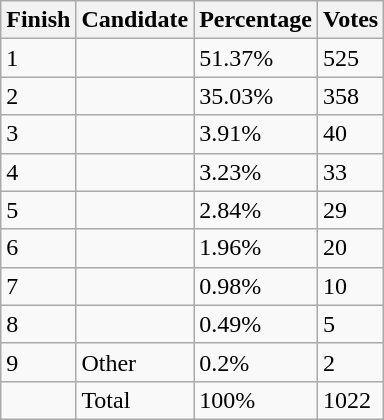<table class="wikitable sortable">
<tr>
<th>Finish</th>
<th>Candidate</th>
<th>Percentage</th>
<th>Votes</th>
</tr>
<tr>
<td>1</td>
<td></td>
<td>51.37%</td>
<td>525</td>
</tr>
<tr>
<td>2</td>
<td></td>
<td>35.03%</td>
<td>358</td>
</tr>
<tr>
<td>3</td>
<td></td>
<td>3.91%</td>
<td>40</td>
</tr>
<tr>
<td>4</td>
<td></td>
<td>3.23%</td>
<td>33</td>
</tr>
<tr>
<td>5</td>
<td></td>
<td>2.84%</td>
<td>29</td>
</tr>
<tr>
<td>6</td>
<td></td>
<td>1.96%</td>
<td>20</td>
</tr>
<tr>
<td>7</td>
<td></td>
<td>0.98%</td>
<td>10</td>
</tr>
<tr>
<td>8</td>
<td></td>
<td>0.49%</td>
<td>5</td>
</tr>
<tr>
<td>9</td>
<td sortname>Other</td>
<td>0.2%</td>
<td>2</td>
</tr>
<tr>
<td></td>
<td>Total</td>
<td>100%</td>
<td>1022</td>
</tr>
</table>
